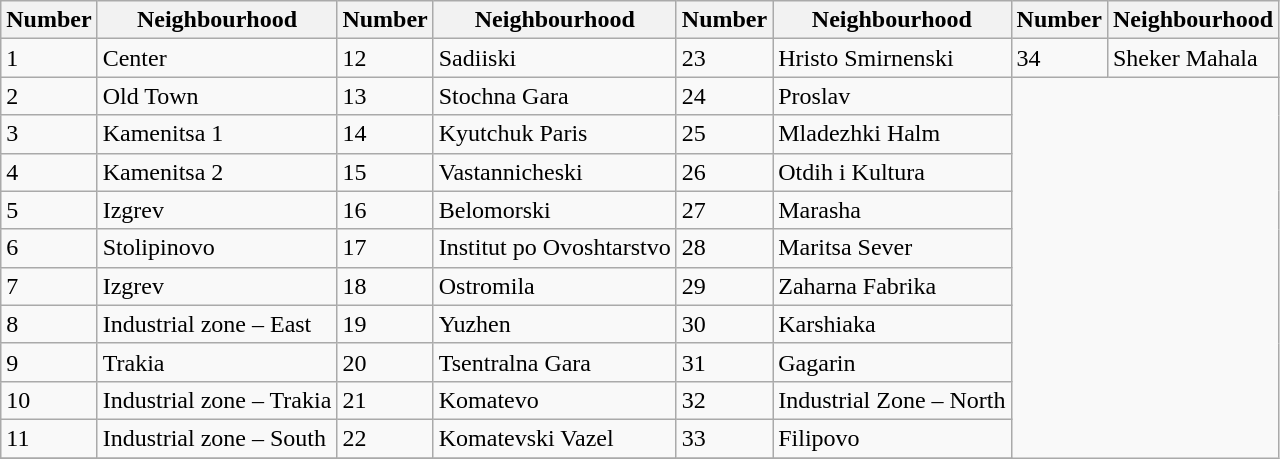<table class="wikitable">
<tr>
<th>Number</th>
<th>Neighbourhood</th>
<th>Number</th>
<th>Neighbourhood</th>
<th>Number</th>
<th>Neighbourhood</th>
<th>Number</th>
<th>Neighbourhood</th>
</tr>
<tr>
<td>1</td>
<td>Center</td>
<td>12</td>
<td>Sadiiski</td>
<td>23</td>
<td>Hristo Smirnenski</td>
<td>34</td>
<td>Sheker Mahala</td>
</tr>
<tr>
<td>2</td>
<td>Old Town</td>
<td>13</td>
<td>Stochna Gara</td>
<td>24</td>
<td>Proslav</td>
</tr>
<tr>
<td>3</td>
<td>Kamenitsa 1</td>
<td>14</td>
<td>Kyutchuk Paris</td>
<td>25</td>
<td>Mladezhki Halm</td>
</tr>
<tr>
<td>4</td>
<td>Kamenitsa 2</td>
<td>15</td>
<td>Vastannicheski</td>
<td>26</td>
<td>Otdih i Kultura</td>
</tr>
<tr>
<td>5</td>
<td>Izgrev</td>
<td>16</td>
<td>Belomorski</td>
<td>27</td>
<td>Marasha</td>
</tr>
<tr>
<td>6</td>
<td>Stolipinovo</td>
<td>17</td>
<td>Institut po Ovoshtarstvo</td>
<td>28</td>
<td>Maritsa Sever</td>
</tr>
<tr>
<td>7</td>
<td>Izgrev</td>
<td>18</td>
<td>Ostromila</td>
<td>29</td>
<td>Zaharna Fabrika</td>
</tr>
<tr>
<td>8</td>
<td>Industrial zone – East</td>
<td>19</td>
<td>Yuzhen</td>
<td>30</td>
<td>Karshiaka</td>
</tr>
<tr>
<td>9</td>
<td>Trakia</td>
<td>20</td>
<td>Tsentralna Gara</td>
<td>31</td>
<td>Gagarin</td>
</tr>
<tr>
<td>10</td>
<td>Industrial zone – Trakia</td>
<td>21</td>
<td>Komatevo</td>
<td>32</td>
<td>Industrial Zone – North</td>
</tr>
<tr>
<td>11</td>
<td>Industrial zone – South</td>
<td>22</td>
<td>Komatevski Vazel</td>
<td>33</td>
<td>Filipovo</td>
</tr>
<tr>
</tr>
</table>
